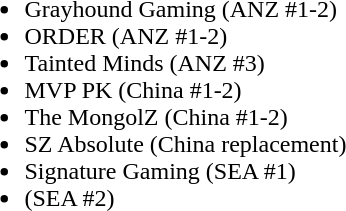<table cellspacing="20">
<tr>
<td valign="top" width="1000px"><br><ul><li>Grayhound Gaming (ANZ #1-2)</li><li>ORDER (ANZ #1-2)</li><li>Tainted Minds (ANZ #3)</li><li>MVP PK (China #1-2)</li><li>The MongolZ (China #1-2)</li><li>SZ Absolute (China replacement)</li><li>Signature Gaming (SEA #1)</li><li> (SEA #2)</li></ul></td>
</tr>
<tr>
</tr>
</table>
